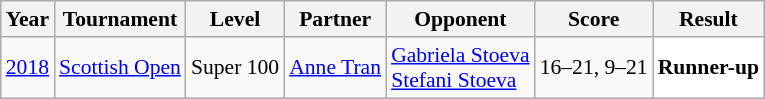<table class="sortable wikitable" style="font-size: 90%;">
<tr>
<th>Year</th>
<th>Tournament</th>
<th>Level</th>
<th>Partner</th>
<th>Opponent</th>
<th>Score</th>
<th>Result</th>
</tr>
<tr>
<td align="center"><a href='#'>2018</a></td>
<td align="left"><a href='#'>Scottish Open</a></td>
<td align="left">Super 100</td>
<td align="left"> <a href='#'>Anne Tran</a></td>
<td align="left"> <a href='#'>Gabriela Stoeva</a><br> <a href='#'>Stefani Stoeva</a></td>
<td align="left">16–21, 9–21</td>
<td style="text-align:left; background:white"> <strong>Runner-up</strong></td>
</tr>
</table>
